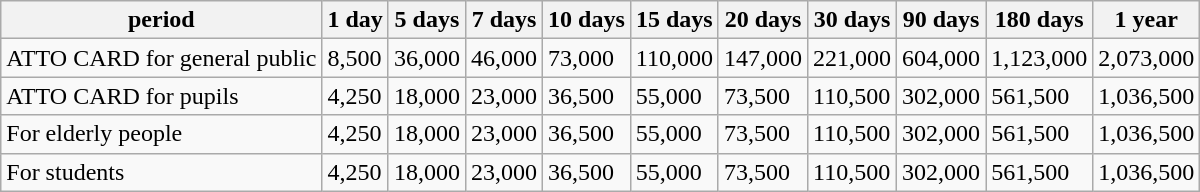<table class="wikitable">
<tr>
<th>period</th>
<th>1 day</th>
<th>5 days</th>
<th>7 days</th>
<th>10 days</th>
<th>15 days</th>
<th>20 days</th>
<th>30 days</th>
<th>90 days</th>
<th>180 days</th>
<th>1 year</th>
</tr>
<tr>
<td>ATTO CARD for general public</td>
<td>8,500</td>
<td>36,000</td>
<td>46,000</td>
<td>73,000</td>
<td>110,000</td>
<td>147,000</td>
<td>221,000</td>
<td>604,000</td>
<td>1,123,000</td>
<td>2,073,000</td>
</tr>
<tr>
<td>ATTO CARD for pupils</td>
<td>4,250</td>
<td>18,000</td>
<td>23,000</td>
<td>36,500</td>
<td>55,000</td>
<td>73,500</td>
<td>110,500</td>
<td>302,000</td>
<td>561,500</td>
<td>1,036,500</td>
</tr>
<tr>
<td>For elderly people</td>
<td>4,250</td>
<td>18,000</td>
<td>23,000</td>
<td>36,500</td>
<td>55,000</td>
<td>73,500</td>
<td>110,500</td>
<td>302,000</td>
<td>561,500</td>
<td>1,036,500</td>
</tr>
<tr>
<td>For students</td>
<td>4,250</td>
<td>18,000</td>
<td>23,000</td>
<td>36,500</td>
<td>55,000</td>
<td>73,500</td>
<td>110,500</td>
<td>302,000</td>
<td>561,500</td>
<td>1,036,500</td>
</tr>
</table>
